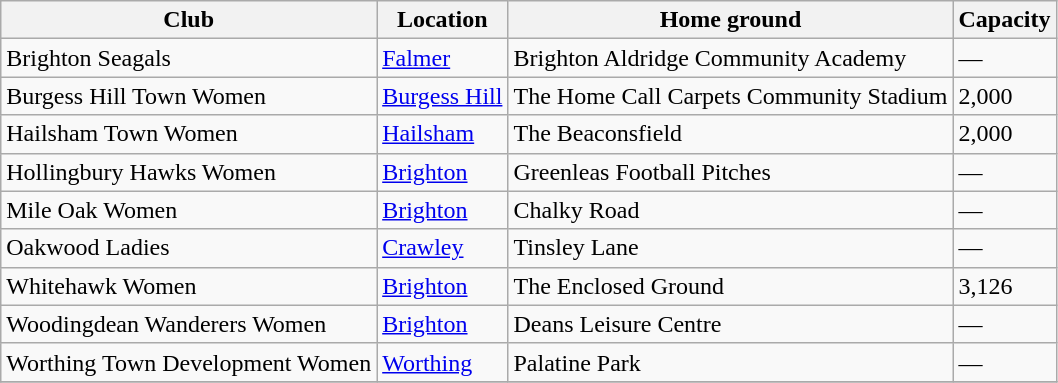<table class="wikitable" border="1">
<tr>
<th>Club</th>
<th>Location</th>
<th>Home ground</th>
<th>Capacity</th>
</tr>
<tr>
<td>Brighton Seagals</td>
<td><a href='#'>Falmer</a></td>
<td>Brighton Aldridge Community Academy</td>
<td>—</td>
</tr>
<tr>
<td>Burgess Hill Town Women</td>
<td><a href='#'>Burgess Hill</a></td>
<td>The Home Call Carpets Community Stadium</td>
<td>2,000</td>
</tr>
<tr>
<td>Hailsham Town Women</td>
<td><a href='#'>Hailsham</a></td>
<td>The Beaconsfield</td>
<td>2,000</td>
</tr>
<tr>
<td>Hollingbury Hawks Women</td>
<td><a href='#'>Brighton</a> </td>
<td>Greenleas Football Pitches</td>
<td>—</td>
</tr>
<tr>
<td>Mile Oak Women</td>
<td><a href='#'>Brighton</a> </td>
<td>Chalky Road</td>
<td>—</td>
</tr>
<tr>
<td>Oakwood Ladies</td>
<td><a href='#'>Crawley</a></td>
<td>Tinsley Lane</td>
<td>—</td>
</tr>
<tr>
<td>Whitehawk Women</td>
<td><a href='#'>Brighton</a> </td>
<td>The Enclosed Ground</td>
<td>3,126</td>
</tr>
<tr>
<td>Woodingdean Wanderers Women</td>
<td><a href='#'>Brighton</a> </td>
<td>Deans Leisure Centre</td>
<td>—</td>
</tr>
<tr>
<td>Worthing Town Development Women</td>
<td><a href='#'>Worthing</a></td>
<td>Palatine Park</td>
<td>—</td>
</tr>
<tr>
</tr>
</table>
